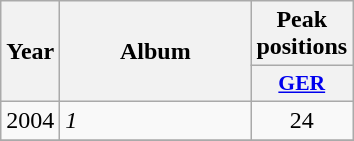<table class="wikitable">
<tr>
<th align="center" rowspan="2" width="10">Year</th>
<th align="center" rowspan="2" width="120">Album</th>
<th align="center" colspan="1" width="30">Peak positions</th>
</tr>
<tr>
<th scope="col" style="width:3em;font-size:90%;"><a href='#'>GER</a><br></th>
</tr>
<tr>
<td align="center" rowspan="1">2004</td>
<td><em>1</em></td>
<td align="center">24</td>
</tr>
<tr>
</tr>
</table>
